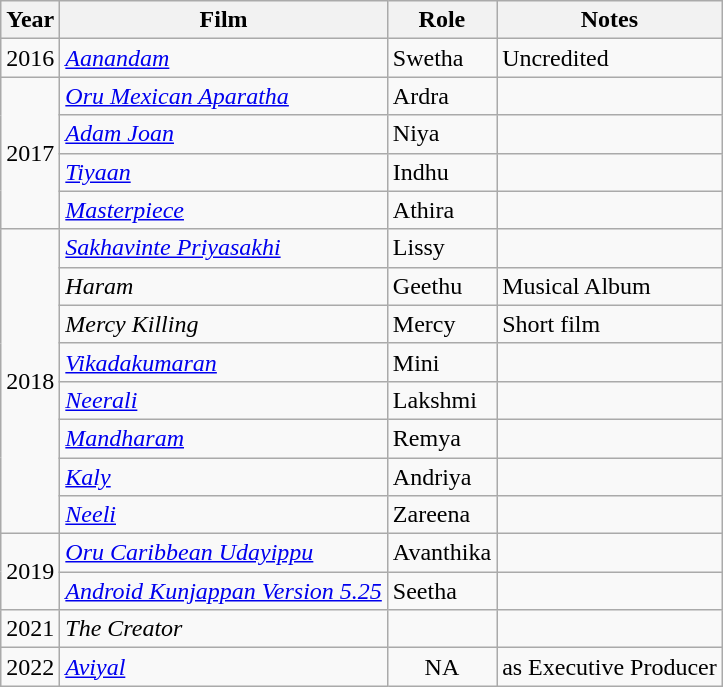<table class="wikitable sortable">
<tr>
<th>Year</th>
<th>Film</th>
<th>Role</th>
<th>Notes</th>
</tr>
<tr>
<td>2016</td>
<td><em><a href='#'>Aanandam</a></em></td>
<td>Swetha</td>
<td>Uncredited</td>
</tr>
<tr>
<td rowspan="4">2017</td>
<td><em><a href='#'>Oru Mexican Aparatha</a></em></td>
<td>Ardra</td>
<td></td>
</tr>
<tr>
<td><em><a href='#'>Adam Joan</a></em></td>
<td>Niya</td>
<td></td>
</tr>
<tr>
<td><em><a href='#'>Tiyaan</a></em></td>
<td>Indhu</td>
<td></td>
</tr>
<tr>
<td><em><a href='#'>Masterpiece</a></em></td>
<td>Athira</td>
<td></td>
</tr>
<tr>
<td rowspan="8">2018</td>
<td><em><a href='#'>Sakhavinte Priyasakhi</a></em></td>
<td>Lissy</td>
<td></td>
</tr>
<tr>
<td><em>Haram</em></td>
<td>Geethu</td>
<td>Musical Album</td>
</tr>
<tr>
<td><em>Mercy Killing</em></td>
<td>Mercy</td>
<td>Short film</td>
</tr>
<tr>
<td><em><a href='#'>Vikadakumaran</a></em></td>
<td>Mini</td>
<td></td>
</tr>
<tr>
<td><em><a href='#'>Neerali</a></em></td>
<td>Lakshmi</td>
<td></td>
</tr>
<tr>
<td><em><a href='#'>Mandharam</a></em></td>
<td>Remya</td>
<td></td>
</tr>
<tr>
<td><em><a href='#'>Kaly</a></em></td>
<td>Andriya</td>
<td></td>
</tr>
<tr>
<td><em><a href='#'>Neeli</a></em></td>
<td>Zareena</td>
<td></td>
</tr>
<tr>
<td rowspan="2">2019</td>
<td><em><a href='#'>Oru Caribbean Udayippu</a></em></td>
<td>Avanthika</td>
<td></td>
</tr>
<tr>
<td><em><a href='#'>Android Kunjappan Version 5.25</a></em></td>
<td>Seetha</td>
<td></td>
</tr>
<tr>
<td>2021</td>
<td><em>The Creator</em></td>
<td></td>
<td></td>
</tr>
<tr>
<td>2022</td>
<td><em><a href='#'>Aviyal</a></em></td>
<td align=center>NA</td>
<td>as Executive Producer</td>
</tr>
</table>
